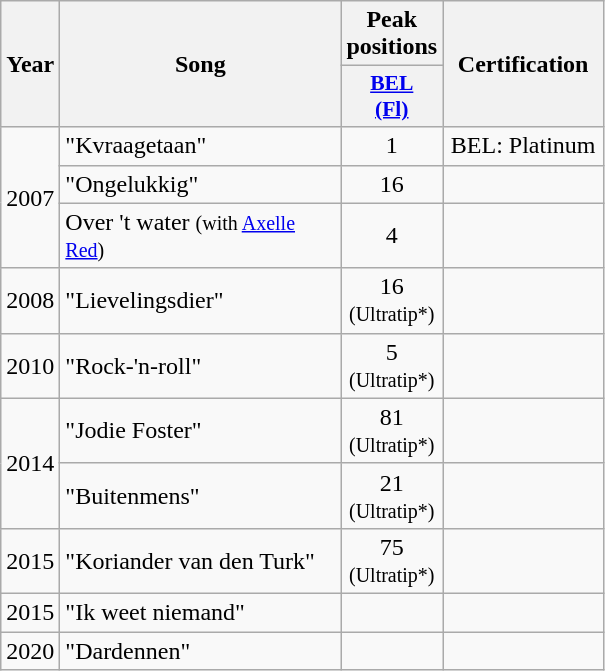<table class="wikitable">
<tr>
<th align="center" rowspan="2" width="10">Year</th>
<th align="center" rowspan="2" width="180">Song</th>
<th align="center" colspan="1" width="20">Peak positions</th>
<th align="center" rowspan="2" width="100">Certification</th>
</tr>
<tr>
<th scope="col" style="width:3em;font-size:90%;"><a href='#'>BEL <br>(Fl)</a><br></th>
</tr>
<tr>
<td style="text-align:center;" rowspan=3>2007</td>
<td>"Kvraagetaan"</td>
<td style="text-align:center;">1</td>
<td style="text-align:center;">BEL: Platinum</td>
</tr>
<tr>
<td>"Ongelukkig"</td>
<td style="text-align:center;">16</td>
<td style="text-align:center;"></td>
</tr>
<tr>
<td>Over 't water <small>(with <a href='#'>Axelle Red</a>)</small></td>
<td style="text-align:center;">4</td>
<td style="text-align:center;"></td>
</tr>
<tr>
<td style="text-align:center;">2008</td>
<td>"Lievelingsdier"</td>
<td style="text-align:center;">16<br><small>(Ultratip*)</small></td>
<td style="text-align:center;"></td>
</tr>
<tr>
<td style="text-align:center;">2010</td>
<td>"Rock-'n-roll"</td>
<td style="text-align:center;">5<br><small>(Ultratip*)</small></td>
<td style="text-align:center;"></td>
</tr>
<tr>
<td style="text-align:center;" rowspan=2>2014</td>
<td>"Jodie Foster"</td>
<td style="text-align:center;">81<br><small>(Ultratip*)</small></td>
<td style="text-align:center;"></td>
</tr>
<tr>
<td>"Buitenmens"</td>
<td style="text-align:center;">21<br><small>(Ultratip*)</small></td>
<td style="text-align:center;"></td>
</tr>
<tr>
<td style="text-align:center;">2015</td>
<td>"Koriander van den Turk"</td>
<td style="text-align:center;">75<br><small>(Ultratip*)</small></td>
<td style="text-align:center;"></td>
</tr>
<tr>
<td style="text-align:center;">2015</td>
<td>"Ik weet niemand"</td>
<td style="text-align:center;"></td>
<td style="text-align:center;"></td>
</tr>
<tr>
<td style="text-align:center;">2020</td>
<td>"Dardennen"</td>
<td style="text-align:center;"></td>
<td style="text-align:center;"></td>
</tr>
</table>
